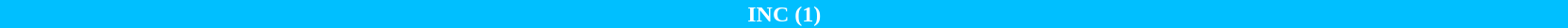<table style="width:88%; text-align:center;">
<tr style="color:white;">
<td style="background:DeepSkyBlue; width:50%;"><strong>INC (1)</strong></td>
</tr>
<tr>
</tr>
</table>
